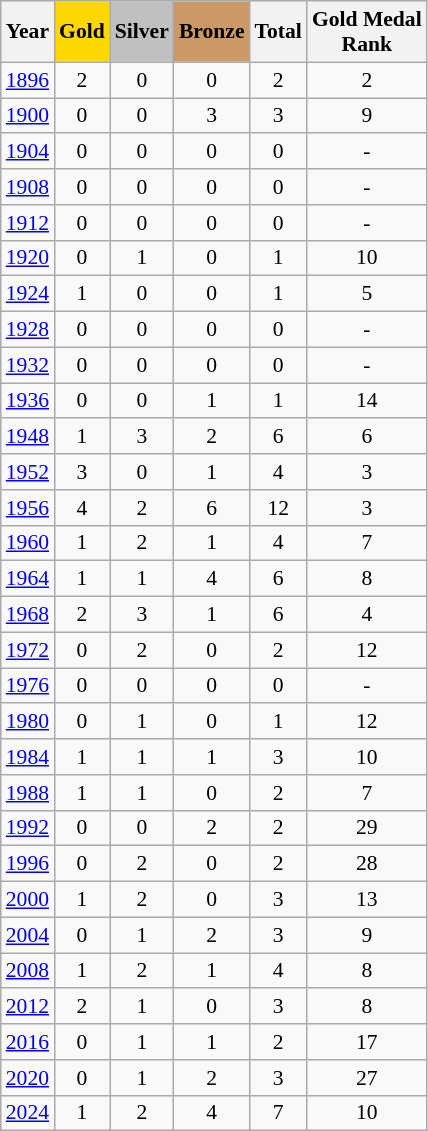<table class="wikitable sortable" style="text-align:center; font-size:90%;">
<tr>
<th scope=col>Year</th>
<th scope=col style=background-color:gold>Gold</th>
<th scope=col style=background-color:silver>Silver</th>
<th scope=col style=background-color:#CC9966>Bronze</th>
<th scope-col>Total</th>
<th scope-col>Gold Medal <br> Rank</th>
</tr>
<tr>
<td><a href='#'>1896</a></td>
<td>2</td>
<td>0</td>
<td>0</td>
<td>2</td>
<td>2</td>
</tr>
<tr>
<td><a href='#'>1900</a></td>
<td>0</td>
<td>0</td>
<td>3</td>
<td>3</td>
<td>9</td>
</tr>
<tr>
<td><a href='#'>1904</a></td>
<td>0</td>
<td>0</td>
<td>0</td>
<td>0</td>
<td>-</td>
</tr>
<tr>
<td><a href='#'>1908</a></td>
<td>0</td>
<td>0</td>
<td>0</td>
<td>0</td>
<td>-</td>
</tr>
<tr>
<td><a href='#'>1912</a></td>
<td>0</td>
<td>0</td>
<td>0</td>
<td>0</td>
<td>-</td>
</tr>
<tr>
<td><a href='#'>1920</a></td>
<td>0</td>
<td>1</td>
<td>0</td>
<td>1</td>
<td>10</td>
</tr>
<tr>
<td><a href='#'>1924</a></td>
<td>1</td>
<td>0</td>
<td>0</td>
<td>1</td>
<td>5</td>
</tr>
<tr>
<td><a href='#'>1928</a></td>
<td>0</td>
<td>0</td>
<td>0</td>
<td>0</td>
<td>-</td>
</tr>
<tr>
<td><a href='#'>1932</a></td>
<td>0</td>
<td>0</td>
<td>0</td>
<td>0</td>
<td>-</td>
</tr>
<tr>
<td><a href='#'>1936</a></td>
<td>0</td>
<td>0</td>
<td>1</td>
<td>1</td>
<td>14</td>
</tr>
<tr>
<td><a href='#'>1948</a></td>
<td>1</td>
<td>3</td>
<td>2</td>
<td>6</td>
<td>6</td>
</tr>
<tr>
<td><a href='#'>1952</a></td>
<td>3</td>
<td>0</td>
<td>1</td>
<td>4</td>
<td>3</td>
</tr>
<tr>
<td><a href='#'>1956</a></td>
<td>4</td>
<td>2</td>
<td>6</td>
<td>12</td>
<td>3</td>
</tr>
<tr>
<td><a href='#'>1960</a></td>
<td>1</td>
<td>2</td>
<td>1</td>
<td>4</td>
<td>7</td>
</tr>
<tr>
<td><a href='#'>1964</a></td>
<td>1</td>
<td>1</td>
<td>4</td>
<td>6</td>
<td>8</td>
</tr>
<tr>
<td><a href='#'>1968</a></td>
<td>2</td>
<td>3</td>
<td>1</td>
<td>6</td>
<td>4</td>
</tr>
<tr>
<td><a href='#'>1972</a></td>
<td>0</td>
<td>2</td>
<td>0</td>
<td>2</td>
<td>12</td>
</tr>
<tr>
<td><a href='#'>1976</a></td>
<td>0</td>
<td>0</td>
<td>0</td>
<td>0</td>
<td>-</td>
</tr>
<tr>
<td><a href='#'>1980</a></td>
<td>0</td>
<td>1</td>
<td>0</td>
<td>1</td>
<td>12</td>
</tr>
<tr>
<td><a href='#'>1984</a></td>
<td>1</td>
<td>1</td>
<td>1</td>
<td>3</td>
<td>10</td>
</tr>
<tr>
<td><a href='#'>1988</a></td>
<td>1</td>
<td>1</td>
<td>0</td>
<td>2</td>
<td>7</td>
</tr>
<tr>
<td><a href='#'>1992</a></td>
<td>0</td>
<td>0</td>
<td>2</td>
<td>2</td>
<td>29</td>
</tr>
<tr>
<td><a href='#'>1996</a></td>
<td>0</td>
<td>2</td>
<td>0</td>
<td>2</td>
<td>28</td>
</tr>
<tr>
<td><a href='#'>2000</a></td>
<td>1</td>
<td>2</td>
<td>0</td>
<td>3</td>
<td>13</td>
</tr>
<tr>
<td><a href='#'>2004</a></td>
<td>0</td>
<td>1</td>
<td>2</td>
<td>3</td>
<td>9</td>
</tr>
<tr>
<td><a href='#'>2008</a></td>
<td>1</td>
<td>2</td>
<td>1</td>
<td>4</td>
<td>8</td>
</tr>
<tr>
<td><a href='#'>2012</a></td>
<td>2</td>
<td>1</td>
<td>0</td>
<td>3</td>
<td>8</td>
</tr>
<tr>
<td><a href='#'>2016</a></td>
<td>0</td>
<td>1</td>
<td>1</td>
<td>2</td>
<td>17</td>
</tr>
<tr>
<td><a href='#'>2020</a></td>
<td>0</td>
<td>1</td>
<td>2</td>
<td>3</td>
<td>27</td>
</tr>
<tr>
<td><a href='#'>2024</a></td>
<td>1</td>
<td>2</td>
<td>4</td>
<td>7</td>
<td>10</td>
</tr>
</table>
